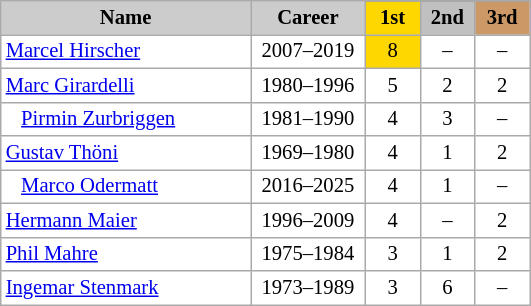<table class="wikitable plainrowheaders" style="background:#fff; font-size:86%; line-height:16px; border:grey solid 1px; border-collapse:collapse;">
<tr style="background:#ccc; text-align:center;">
<th style="background-color: #ccc;" rowspan=2 width="160">Name</th>
<th style="background-color: #ccc;" rowspan=2 width="70">Career</th>
</tr>
<tr style="background:#ccc; text-align:center;">
<th style="background-color:gold;" width="30">1st</th>
<th style="background-color:silver;" width="30">2nd</th>
<th style="background-color: #cc9966;" width="30">3rd</th>
</tr>
<tr align=center>
<td align=left> <a href='#'>Marcel Hirscher</a></td>
<td>2007–2019</td>
<td bgcolor="gold">8</td>
<td>–</td>
<td>–</td>
</tr>
<tr align=center>
<td align=left> <a href='#'>Marc Girardelli</a></td>
<td>1980–1996</td>
<td>5</td>
<td>2</td>
<td>2</td>
</tr>
<tr align=center>
<td align=left>   <a href='#'>Pirmin Zurbriggen</a></td>
<td>1981–1990</td>
<td>4</td>
<td>3</td>
<td>–</td>
</tr>
<tr align=center>
<td align=left> <a href='#'>Gustav Thöni</a></td>
<td>1969–1980</td>
<td>4</td>
<td>1</td>
<td>2</td>
</tr>
<tr align=center>
<td align=left>   <a href='#'>Marco Odermatt</a></td>
<td>2016–2025</td>
<td>4</td>
<td>1</td>
<td>–</td>
</tr>
<tr align=center>
<td align=left> <a href='#'>Hermann Maier</a></td>
<td>1996–2009</td>
<td>4</td>
<td>–</td>
<td>2</td>
</tr>
<tr align=center>
<td align=left> <a href='#'>Phil Mahre</a></td>
<td>1975–1984</td>
<td>3</td>
<td>1</td>
<td>2</td>
</tr>
<tr align=center>
<td align=left> <a href='#'>Ingemar Stenmark</a></td>
<td>1973–1989</td>
<td>3</td>
<td>6</td>
<td>–</td>
</tr>
</table>
